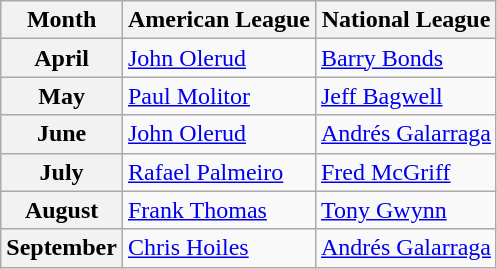<table class="wikitable">
<tr>
<th>Month</th>
<th>American League</th>
<th>National League</th>
</tr>
<tr>
<th>April</th>
<td><a href='#'>John Olerud</a></td>
<td><a href='#'>Barry Bonds</a></td>
</tr>
<tr>
<th>May</th>
<td><a href='#'>Paul Molitor</a></td>
<td><a href='#'>Jeff Bagwell</a></td>
</tr>
<tr>
<th>June</th>
<td><a href='#'>John Olerud</a></td>
<td><a href='#'>Andrés Galarraga</a></td>
</tr>
<tr>
<th>July</th>
<td><a href='#'>Rafael Palmeiro</a></td>
<td><a href='#'>Fred McGriff</a></td>
</tr>
<tr>
<th>August</th>
<td><a href='#'>Frank Thomas</a></td>
<td><a href='#'>Tony Gwynn</a></td>
</tr>
<tr>
<th>September</th>
<td><a href='#'>Chris Hoiles</a></td>
<td><a href='#'>Andrés Galarraga</a></td>
</tr>
</table>
